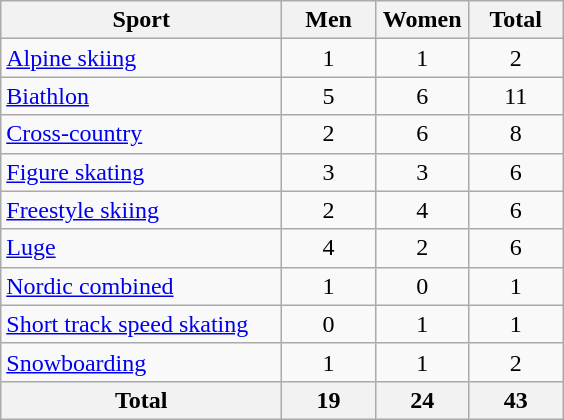<table class="wikitable sortable" style="text-align:center;">
<tr>
<th width=180>Sport</th>
<th width=55>Men</th>
<th width=55>Women</th>
<th width=55>Total</th>
</tr>
<tr>
<td align=left><a href='#'>Alpine skiing</a></td>
<td>1</td>
<td>1</td>
<td>2</td>
</tr>
<tr>
<td align=left><a href='#'>Biathlon</a></td>
<td>5</td>
<td>6</td>
<td>11</td>
</tr>
<tr>
<td align=left><a href='#'>Cross-country</a></td>
<td>2</td>
<td>6</td>
<td>8</td>
</tr>
<tr>
<td align=left><a href='#'>Figure skating</a></td>
<td>3</td>
<td>3</td>
<td>6</td>
</tr>
<tr>
<td align=left><a href='#'>Freestyle skiing</a></td>
<td>2</td>
<td>4</td>
<td>6</td>
</tr>
<tr>
<td align=left><a href='#'>Luge</a></td>
<td>4</td>
<td>2</td>
<td>6</td>
</tr>
<tr>
<td align=left><a href='#'>Nordic combined</a></td>
<td>1</td>
<td>0</td>
<td>1</td>
</tr>
<tr>
<td align=left><a href='#'>Short track speed skating</a></td>
<td>0</td>
<td>1</td>
<td>1</td>
</tr>
<tr>
<td align=left><a href='#'>Snowboarding</a></td>
<td>1</td>
<td>1</td>
<td>2</td>
</tr>
<tr>
<th>Total</th>
<th>19</th>
<th>24</th>
<th>43</th>
</tr>
</table>
